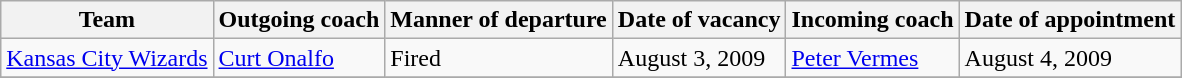<table class="wikitable sortable">
<tr>
<th>Team</th>
<th>Outgoing coach</th>
<th>Manner of departure</th>
<th>Date of vacancy</th>
<th>Incoming coach</th>
<th>Date of appointment</th>
</tr>
<tr>
<td><a href='#'>Kansas City Wizards</a></td>
<td> <a href='#'>Curt Onalfo</a></td>
<td>Fired</td>
<td>August 3, 2009</td>
<td> <a href='#'>Peter Vermes</a></td>
<td>August 4, 2009</td>
</tr>
<tr>
</tr>
</table>
